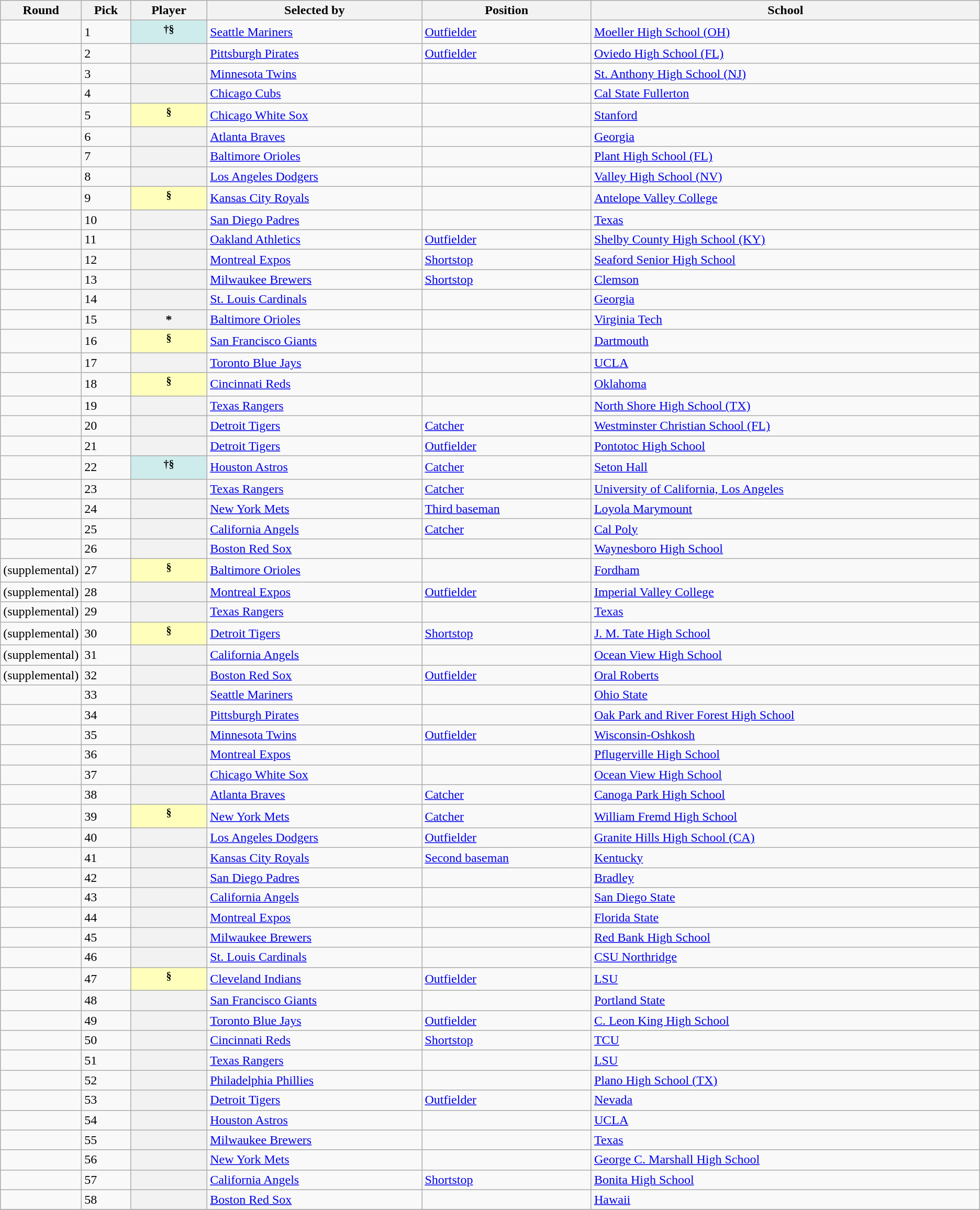<table class="wikitable sortable plainrowheaders">
<tr>
<th scope="col" style="width:5%;">Round</th>
<th scope="col" style="width:5%;">Pick</th>
<th scope="col">Player</th>
<th scope="col">Selected by</th>
<th scope="col">Position</th>
<th scope="col">School</th>
</tr>
<tr>
<td></td>
<td>1</td>
<th scope="row" style="background-color:#cfecec"><sup>†§</sup></th>
<td><a href='#'>Seattle Mariners</a></td>
<td><a href='#'>Outfielder</a></td>
<td><a href='#'> Moeller High School (OH)</a></td>
</tr>
<tr>
<td></td>
<td>2</td>
<th scope="row"></th>
<td><a href='#'>Pittsburgh Pirates</a></td>
<td><a href='#'>Outfielder</a></td>
<td><a href='#'>Oviedo High School (FL)</a></td>
</tr>
<tr>
<td></td>
<td>3</td>
<th scope="row"></th>
<td><a href='#'>Minnesota Twins</a></td>
<td></td>
<td><a href='#'>St. Anthony High School (NJ)</a></td>
</tr>
<tr>
<td></td>
<td>4</td>
<th scope="row"></th>
<td><a href='#'>Chicago Cubs</a></td>
<td></td>
<td><a href='#'>Cal State Fullerton</a></td>
</tr>
<tr>
<td></td>
<td>5</td>
<th scope="row" style="background-color:#ffffbb"><sup>§</sup></th>
<td><a href='#'>Chicago White Sox</a></td>
<td></td>
<td><a href='#'>Stanford</a></td>
</tr>
<tr>
<td></td>
<td>6</td>
<th scope="row"></th>
<td><a href='#'>Atlanta Braves</a></td>
<td></td>
<td><a href='#'>Georgia</a></td>
</tr>
<tr>
<td></td>
<td>7</td>
<th scope="row"></th>
<td><a href='#'>Baltimore Orioles</a></td>
<td></td>
<td><a href='#'>Plant High School (FL)</a></td>
</tr>
<tr>
<td></td>
<td>8</td>
<th scope="row"></th>
<td><a href='#'>Los Angeles Dodgers</a></td>
<td></td>
<td><a href='#'>Valley High School (NV)</a></td>
</tr>
<tr>
<td></td>
<td>9</td>
<th scope="row" style="background-color:#ffffbb"><sup>§</sup></th>
<td><a href='#'>Kansas City Royals</a></td>
<td></td>
<td><a href='#'>Antelope Valley College</a></td>
</tr>
<tr>
<td></td>
<td>10</td>
<th scope="row"></th>
<td><a href='#'>San Diego Padres</a></td>
<td></td>
<td><a href='#'>Texas</a></td>
</tr>
<tr>
<td></td>
<td>11</td>
<th scope="row"></th>
<td><a href='#'>Oakland Athletics</a></td>
<td><a href='#'>Outfielder</a></td>
<td><a href='#'>Shelby County High School (KY)</a></td>
</tr>
<tr>
<td></td>
<td>12</td>
<th scope="row"></th>
<td><a href='#'>Montreal Expos</a></td>
<td><a href='#'>Shortstop</a></td>
<td><a href='#'>Seaford Senior High School</a></td>
</tr>
<tr>
<td></td>
<td>13</td>
<th scope="row"></th>
<td><a href='#'>Milwaukee Brewers</a></td>
<td><a href='#'>Shortstop</a></td>
<td><a href='#'>Clemson</a></td>
</tr>
<tr>
<td></td>
<td>14</td>
<th scope="row"></th>
<td><a href='#'>St. Louis Cardinals</a></td>
<td></td>
<td><a href='#'>Georgia</a></td>
</tr>
<tr>
<td></td>
<td>15</td>
<th scope="row">*<br></th>
<td><a href='#'>Baltimore Orioles</a></td>
<td></td>
<td><a href='#'>Virginia Tech</a></td>
</tr>
<tr>
<td></td>
<td>16</td>
<th scope="row" style="background-color:#ffffbb"><sup>§</sup></th>
<td><a href='#'>San Francisco Giants</a></td>
<td></td>
<td><a href='#'>Dartmouth</a></td>
</tr>
<tr>
<td></td>
<td>17</td>
<th scope="row"></th>
<td><a href='#'>Toronto Blue Jays</a></td>
<td></td>
<td><a href='#'>UCLA</a></td>
</tr>
<tr>
<td></td>
<td>18</td>
<th scope="row" style="background-color:#ffffbb"><sup>§</sup></th>
<td><a href='#'>Cincinnati Reds</a></td>
<td></td>
<td><a href='#'>Oklahoma</a></td>
</tr>
<tr>
<td></td>
<td>19</td>
<th scope="row"></th>
<td><a href='#'>Texas Rangers</a></td>
<td></td>
<td><a href='#'>North Shore High School (TX)</a></td>
</tr>
<tr>
<td></td>
<td>20</td>
<th scope="row"><br></th>
<td><a href='#'>Detroit Tigers</a></td>
<td><a href='#'>Catcher</a></td>
<td><a href='#'>Westminster Christian School (FL)</a></td>
</tr>
<tr>
<td></td>
<td>21</td>
<th scope="row"></th>
<td><a href='#'>Detroit Tigers</a></td>
<td><a href='#'>Outfielder</a></td>
<td><a href='#'>Pontotoc High School</a></td>
</tr>
<tr>
<td></td>
<td>22</td>
<th scope="row" style="background-color:#cfecec"><sup>†§</sup></th>
<td><a href='#'>Houston Astros</a></td>
<td><a href='#'>Catcher</a></td>
<td><a href='#'>Seton Hall</a></td>
</tr>
<tr>
<td></td>
<td>23</td>
<th scope="row"><br></th>
<td><a href='#'>Texas Rangers</a></td>
<td><a href='#'>Catcher</a></td>
<td><a href='#'>University of California, Los Angeles</a></td>
</tr>
<tr>
<td></td>
<td>24</td>
<th scope="row"></th>
<td><a href='#'>New York Mets</a></td>
<td><a href='#'>Third baseman</a></td>
<td><a href='#'>Loyola Marymount</a></td>
</tr>
<tr>
<td></td>
<td>25</td>
<th scope="row"></th>
<td><a href='#'>California Angels</a></td>
<td><a href='#'>Catcher</a></td>
<td><a href='#'>Cal Poly</a></td>
</tr>
<tr>
<td></td>
<td>26</td>
<th scope="row"></th>
<td><a href='#'>Boston Red Sox</a></td>
<td></td>
<td><a href='#'>Waynesboro High School</a></td>
</tr>
<tr>
<td> (supplemental)</td>
<td>27</td>
<th scope="row" style="background-color:#ffffbb"><sup>§</sup> <br></th>
<td><a href='#'>Baltimore Orioles</a></td>
<td></td>
<td><a href='#'>Fordham</a></td>
</tr>
<tr>
<td> (supplemental)</td>
<td>28</td>
<th scope="row"> <br></th>
<td><a href='#'>Montreal Expos</a></td>
<td><a href='#'>Outfielder</a></td>
<td><a href='#'>Imperial Valley College</a></td>
</tr>
<tr>
<td> (supplemental)</td>
<td>29</td>
<th scope="row"> <br></th>
<td><a href='#'>Texas Rangers</a></td>
<td></td>
<td><a href='#'>Texas</a></td>
</tr>
<tr>
<td> (supplemental)</td>
<td>30</td>
<th scope="row" style="background-color:#ffffbb"><sup>§</sup> <br></th>
<td><a href='#'>Detroit Tigers</a></td>
<td><a href='#'>Shortstop</a></td>
<td><a href='#'>J. M. Tate High School</a></td>
</tr>
<tr>
<td> (supplemental)</td>
<td>31</td>
<th scope="row"><br></th>
<td><a href='#'>California Angels</a></td>
<td></td>
<td><a href='#'>Ocean View High School</a></td>
</tr>
<tr>
<td> (supplemental)</td>
<td>32</td>
<th scope="row"> <br></th>
<td><a href='#'>Boston Red Sox</a></td>
<td><a href='#'>Outfielder</a></td>
<td><a href='#'>Oral Roberts</a></td>
</tr>
<tr>
<td></td>
<td>33</td>
<th scope="row"></th>
<td><a href='#'>Seattle Mariners</a></td>
<td></td>
<td><a href='#'>Ohio State</a></td>
</tr>
<tr>
<td></td>
<td>34</td>
<th scope="row"></th>
<td><a href='#'>Pittsburgh Pirates</a></td>
<td></td>
<td><a href='#'>Oak Park and River Forest High School</a></td>
</tr>
<tr>
<td></td>
<td>35</td>
<th scope="row"></th>
<td><a href='#'>Minnesota Twins</a></td>
<td><a href='#'>Outfielder</a></td>
<td><a href='#'>Wisconsin-Oshkosh</a></td>
</tr>
<tr>
<td></td>
<td>36</td>
<th scope="row"><br></th>
<td><a href='#'>Montreal Expos</a></td>
<td></td>
<td><a href='#'>Pflugerville High School</a></td>
</tr>
<tr>
<td></td>
<td>37</td>
<th scope="row"></th>
<td><a href='#'>Chicago White Sox</a></td>
<td></td>
<td><a href='#'>Ocean View High School</a></td>
</tr>
<tr>
<td></td>
<td>38</td>
<th scope="row"></th>
<td><a href='#'>Atlanta Braves</a></td>
<td><a href='#'>Catcher</a></td>
<td><a href='#'>Canoga Park High School</a></td>
</tr>
<tr>
<td></td>
<td>39</td>
<th scope="row" style="background-color:#ffffbb"><sup>§</sup> <br></th>
<td><a href='#'>New York Mets</a></td>
<td><a href='#'>Catcher</a></td>
<td><a href='#'>William Fremd High School</a></td>
</tr>
<tr>
<td></td>
<td>40</td>
<th scope="row"></th>
<td><a href='#'>Los Angeles Dodgers</a></td>
<td><a href='#'>Outfielder</a></td>
<td><a href='#'>Granite Hills High School (CA)</a></td>
</tr>
<tr>
<td></td>
<td>41</td>
<th scope="row"></th>
<td><a href='#'>Kansas City Royals</a></td>
<td><a href='#'>Second baseman</a></td>
<td><a href='#'>Kentucky</a></td>
</tr>
<tr>
<td></td>
<td>42</td>
<th scope="row"></th>
<td><a href='#'>San Diego Padres</a></td>
<td></td>
<td><a href='#'>Bradley</a></td>
</tr>
<tr>
<td></td>
<td>43</td>
<th scope="row"><br></th>
<td><a href='#'>California Angels</a></td>
<td></td>
<td><a href='#'>San Diego State</a></td>
</tr>
<tr>
<td></td>
<td>44</td>
<th scope="row"></th>
<td><a href='#'>Montreal Expos</a></td>
<td></td>
<td><a href='#'>Florida State</a></td>
</tr>
<tr>
<td></td>
<td>45</td>
<th scope="row"></th>
<td><a href='#'>Milwaukee Brewers</a></td>
<td></td>
<td><a href='#'>Red Bank High School</a></td>
</tr>
<tr>
<td></td>
<td>46</td>
<th scope="row"></th>
<td><a href='#'>St. Louis Cardinals</a></td>
<td></td>
<td><a href='#'>CSU Northridge</a></td>
</tr>
<tr>
<td></td>
<td>47</td>
<th scope="row" style="background-color:#ffffbb"><sup>§</sup></th>
<td><a href='#'>Cleveland Indians</a></td>
<td><a href='#'>Outfielder</a></td>
<td><a href='#'>LSU</a></td>
</tr>
<tr>
<td></td>
<td>48</td>
<th scope="row"></th>
<td><a href='#'>San Francisco Giants</a></td>
<td></td>
<td><a href='#'>Portland State</a></td>
</tr>
<tr>
<td></td>
<td>49</td>
<th scope="row"></th>
<td><a href='#'>Toronto Blue Jays</a></td>
<td><a href='#'>Outfielder</a></td>
<td><a href='#'>C. Leon King High School</a></td>
</tr>
<tr>
<td></td>
<td>50</td>
<th scope="row"></th>
<td><a href='#'>Cincinnati Reds</a></td>
<td><a href='#'>Shortstop</a></td>
<td><a href='#'>TCU</a></td>
</tr>
<tr>
<td></td>
<td>51</td>
<th scope="row"></th>
<td><a href='#'>Texas Rangers</a></td>
<td></td>
<td><a href='#'>LSU</a></td>
</tr>
<tr>
<td></td>
<td>52</td>
<th scope="row"></th>
<td><a href='#'>Philadelphia Phillies</a></td>
<td></td>
<td><a href='#'>Plano High School (TX)</a></td>
</tr>
<tr>
<td></td>
<td>53</td>
<th scope="row"></th>
<td><a href='#'>Detroit Tigers</a></td>
<td><a href='#'>Outfielder</a></td>
<td><a href='#'>Nevada</a></td>
</tr>
<tr>
<td></td>
<td>54</td>
<th scope="row"></th>
<td><a href='#'>Houston Astros</a></td>
<td></td>
<td><a href='#'>UCLA</a></td>
</tr>
<tr>
<td></td>
<td>55</td>
<th scope="row"><br></th>
<td><a href='#'>Milwaukee Brewers</a></td>
<td></td>
<td><a href='#'>Texas</a></td>
</tr>
<tr>
<td></td>
<td>56</td>
<th scope="row"></th>
<td><a href='#'>New York Mets</a></td>
<td></td>
<td><a href='#'>George C. Marshall High School</a></td>
</tr>
<tr>
<td></td>
<td>57</td>
<th scope="row"></th>
<td><a href='#'>California Angels</a></td>
<td><a href='#'>Shortstop</a></td>
<td><a href='#'>Bonita High School</a></td>
</tr>
<tr>
<td></td>
<td>58</td>
<th scope="row"></th>
<td><a href='#'>Boston Red Sox</a></td>
<td></td>
<td><a href='#'>Hawaii</a></td>
</tr>
<tr>
</tr>
</table>
